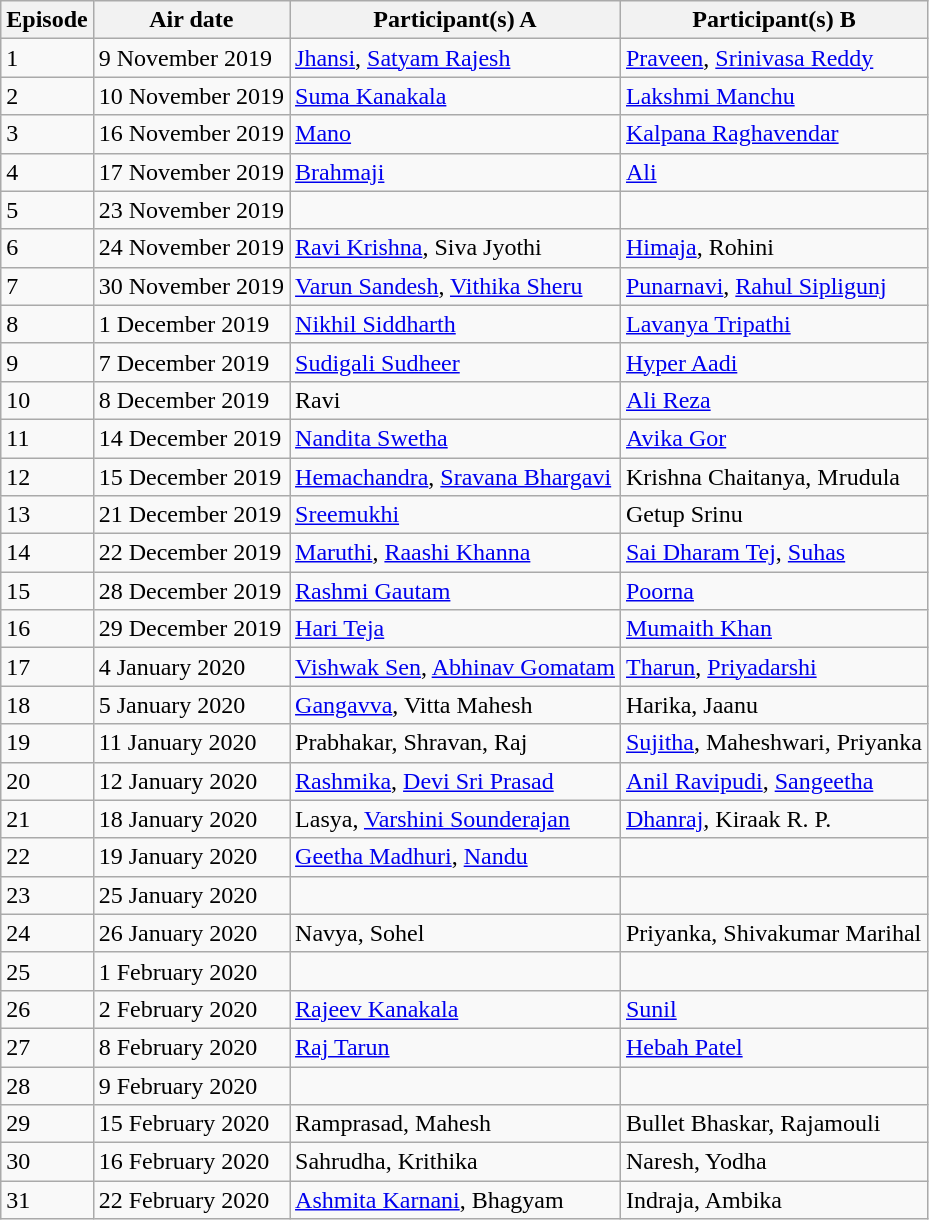<table class="wikitable sortable">
<tr>
<th>Episode</th>
<th>Air date</th>
<th>Participant(s) A</th>
<th>Participant(s) B</th>
</tr>
<tr>
<td>1</td>
<td>9 November 2019</td>
<td><a href='#'>Jhansi</a>, <a href='#'>Satyam Rajesh</a></td>
<td><a href='#'>Praveen</a>, <a href='#'>Srinivasa Reddy</a></td>
</tr>
<tr>
<td>2</td>
<td>10 November 2019</td>
<td><a href='#'>Suma Kanakala</a></td>
<td><a href='#'>Lakshmi Manchu</a></td>
</tr>
<tr>
<td>3</td>
<td>16 November 2019</td>
<td><a href='#'>Mano</a></td>
<td><a href='#'>Kalpana Raghavendar</a></td>
</tr>
<tr>
<td>4</td>
<td>17 November 2019</td>
<td><a href='#'>Brahmaji</a></td>
<td><a href='#'>Ali</a></td>
</tr>
<tr>
<td>5</td>
<td>23 November 2019</td>
<td></td>
<td></td>
</tr>
<tr>
<td>6</td>
<td>24 November 2019</td>
<td><a href='#'>Ravi Krishna</a>, Siva Jyothi</td>
<td><a href='#'>Himaja</a>, Rohini</td>
</tr>
<tr>
<td>7</td>
<td>30 November 2019</td>
<td><a href='#'>Varun Sandesh</a>, <a href='#'>Vithika Sheru</a></td>
<td><a href='#'>Punarnavi</a>, <a href='#'>Rahul Sipligunj</a></td>
</tr>
<tr>
<td>8</td>
<td>1 December 2019</td>
<td><a href='#'>Nikhil Siddharth</a></td>
<td><a href='#'>Lavanya Tripathi</a></td>
</tr>
<tr>
<td>9</td>
<td>7 December 2019</td>
<td><a href='#'>Sudigali Sudheer</a></td>
<td><a href='#'>Hyper Aadi</a></td>
</tr>
<tr>
<td>10</td>
<td>8 December 2019</td>
<td>Ravi</td>
<td><a href='#'>Ali Reza</a></td>
</tr>
<tr>
<td>11</td>
<td>14 December 2019</td>
<td><a href='#'>Nandita Swetha</a></td>
<td><a href='#'>Avika Gor</a></td>
</tr>
<tr>
<td>12</td>
<td>15 December 2019</td>
<td><a href='#'>Hemachandra</a>, <a href='#'>Sravana Bhargavi</a></td>
<td>Krishna Chaitanya, Mrudula</td>
</tr>
<tr>
<td>13</td>
<td>21 December 2019</td>
<td><a href='#'>Sreemukhi</a></td>
<td>Getup Srinu</td>
</tr>
<tr>
<td>14</td>
<td>22 December 2019</td>
<td><a href='#'>Maruthi</a>, <a href='#'>Raashi Khanna</a></td>
<td><a href='#'>Sai Dharam Tej</a>, <a href='#'>Suhas</a></td>
</tr>
<tr>
<td>15</td>
<td>28 December 2019</td>
<td><a href='#'>Rashmi Gautam</a></td>
<td><a href='#'>Poorna</a></td>
</tr>
<tr>
<td>16</td>
<td>29 December 2019</td>
<td><a href='#'>Hari Teja</a></td>
<td><a href='#'>Mumaith Khan</a></td>
</tr>
<tr>
<td>17</td>
<td>4 January 2020</td>
<td><a href='#'>Vishwak Sen</a>, <a href='#'>Abhinav Gomatam</a></td>
<td><a href='#'>Tharun</a>, <a href='#'>Priyadarshi</a></td>
</tr>
<tr>
<td>18</td>
<td>5 January 2020</td>
<td><a href='#'>Gangavva</a>, Vitta Mahesh</td>
<td>Harika, Jaanu</td>
</tr>
<tr>
<td>19</td>
<td>11 January 2020</td>
<td>Prabhakar, Shravan, Raj</td>
<td><a href='#'>Sujitha</a>, Maheshwari, Priyanka</td>
</tr>
<tr>
<td>20</td>
<td>12 January 2020</td>
<td><a href='#'>Rashmika</a>, <a href='#'>Devi Sri Prasad</a></td>
<td><a href='#'>Anil Ravipudi</a>, <a href='#'>Sangeetha</a></td>
</tr>
<tr>
<td>21</td>
<td>18 January 2020</td>
<td>Lasya, <a href='#'>Varshini Sounderajan</a></td>
<td><a href='#'>Dhanraj</a>, Kiraak R. P.</td>
</tr>
<tr>
<td>22</td>
<td>19 January 2020</td>
<td><a href='#'>Geetha Madhuri</a>, <a href='#'>Nandu</a></td>
<td></td>
</tr>
<tr>
<td>23</td>
<td>25 January 2020</td>
<td></td>
<td></td>
</tr>
<tr>
<td>24</td>
<td>26 January 2020</td>
<td>Navya, Sohel</td>
<td>Priyanka, Shivakumar Marihal</td>
</tr>
<tr>
<td>25</td>
<td>1 February 2020</td>
<td></td>
<td></td>
</tr>
<tr>
<td>26</td>
<td>2 February 2020</td>
<td><a href='#'>Rajeev Kanakala</a></td>
<td><a href='#'>Sunil</a></td>
</tr>
<tr>
<td>27</td>
<td>8 February 2020</td>
<td><a href='#'>Raj Tarun</a></td>
<td><a href='#'>Hebah Patel</a></td>
</tr>
<tr>
<td>28</td>
<td>9 February 2020</td>
<td></td>
<td></td>
</tr>
<tr>
<td>29</td>
<td>15 February 2020</td>
<td>Ramprasad, Mahesh</td>
<td>Bullet Bhaskar, Rajamouli</td>
</tr>
<tr>
<td>30</td>
<td>16 February 2020</td>
<td>Sahrudha, Krithika</td>
<td>Naresh, Yodha</td>
</tr>
<tr>
<td>31</td>
<td>22 February 2020</td>
<td><a href='#'>Ashmita Karnani</a>, Bhagyam</td>
<td>Indraja, Ambika</td>
</tr>
</table>
